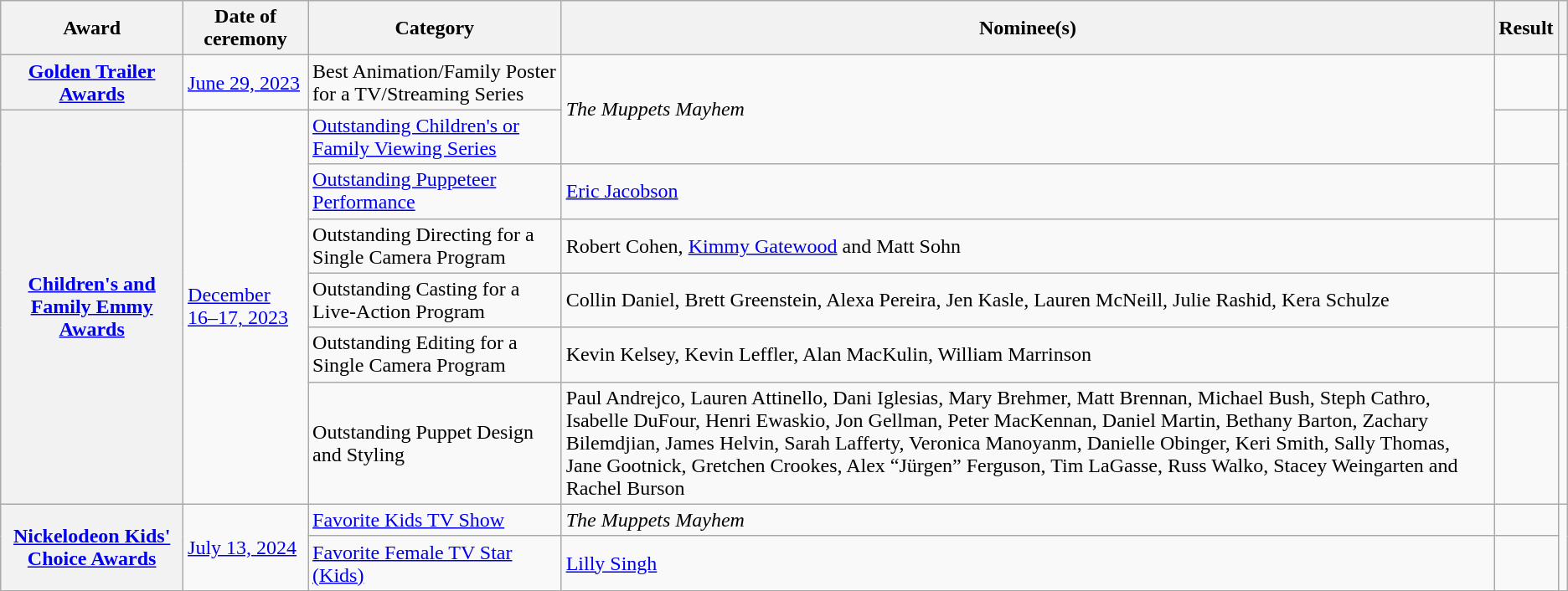<table class="wikitable plainrowheaders">
<tr>
<th scope="col">Award</th>
<th scope="col">Date of ceremony</th>
<th scope="col">Category</th>
<th scope="col">Nominee(s)</th>
<th scope="col">Result</th>
<th scope="col"></th>
</tr>
<tr>
<th scope="row"><a href='#'>Golden Trailer Awards</a></th>
<td><a href='#'>June 29, 2023</a></td>
<td>Best Animation/Family Poster for a TV/Streaming Series</td>
<td rowspan="2"><em>The Muppets Mayhem</em></td>
<td></td>
<td align="center"></td>
</tr>
<tr>
<th scope="row" rowspan="6"><a href='#'>Children's and Family Emmy Awards</a></th>
<td rowspan="6"><a href='#'>December 16–17, 2023</a></td>
<td><a href='#'>Outstanding Children's or Family Viewing Series</a></td>
<td></td>
<td align="center" rowspan="6"></td>
</tr>
<tr>
<td><a href='#'>Outstanding Puppeteer Performance</a></td>
<td><a href='#'>Eric Jacobson</a></td>
<td></td>
</tr>
<tr>
<td>Outstanding Directing for a Single Camera Program</td>
<td>Robert Cohen, <a href='#'>Kimmy Gatewood</a> and Matt Sohn</td>
<td></td>
</tr>
<tr>
<td>Outstanding Casting for a Live-Action Program</td>
<td>Collin Daniel, Brett Greenstein, Alexa Pereira, Jen Kasle, Lauren McNeill, Julie Rashid, Kera Schulze</td>
<td></td>
</tr>
<tr>
<td>Outstanding Editing for a Single Camera Program</td>
<td>Kevin Kelsey, Kevin Leffler, Alan MacKulin, William Marrinson</td>
<td></td>
</tr>
<tr>
<td>Outstanding Puppet Design and Styling</td>
<td>Paul Andrejco, Lauren Attinello, Dani Iglesias, Mary Brehmer, Matt Brennan, Michael Bush, Steph Cathro,<br>Isabelle DuFour, Henri Ewaskio, Jon Gellman, Peter MacKennan, Daniel Martin, Bethany Barton, Zachary Bilemdjian, James Helvin, Sarah Lafferty,
Veronica Manoyanm, Danielle Obinger, Keri Smith, Sally Thomas, Jane Gootnick, Gretchen Crookes, Alex “Jürgen” Ferguson, Tim LaGasse, Russ Walko, Stacey Weingarten and Rachel Burson</td>
<td></td>
</tr>
<tr>
<th scope="row" rowspan="2"><a href='#'>Nickelodeon Kids' Choice Awards</a></th>
<td rowspan="2"><a href='#'>July 13, 2024</a></td>
<td><a href='#'>Favorite Kids TV Show</a></td>
<td><em>The Muppets Mayhem</em></td>
<td></td>
<td align="center" rowspan="2"></td>
</tr>
<tr>
<td><a href='#'>Favorite Female TV Star (Kids)</a></td>
<td><a href='#'>Lilly Singh</a></td>
<td></td>
</tr>
</table>
